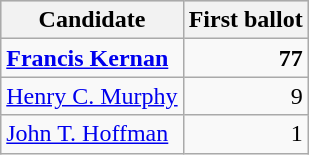<table class=wikitable>
<tr bgcolor=lightgrey>
<th>Candidate</th>
<th>First ballot</th>
</tr>
<tr>
<td><strong><a href='#'>Francis Kernan</a></strong></td>
<td align=right><strong>77</strong></td>
</tr>
<tr>
<td><a href='#'>Henry C. Murphy</a></td>
<td align=right>9</td>
</tr>
<tr>
<td><a href='#'>John T. Hoffman</a></td>
<td align=right>1</td>
</tr>
</table>
